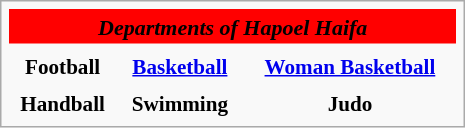<table class="infobox" style="font-size: 88%; width: 22em; text-align: center">
<tr>
<th colspan=3 style="font-size: 125%; background-color: Red; color: Black"><small><em>Departments of Hapoel Haifa</em></small></th>
</tr>
<tr>
<th></th>
<th></th>
<th></th>
</tr>
<tr>
<th><strong>Football</strong></th>
<th><a href='#'>Basketball</a></th>
<th><a href='#'>Woman Basketball</a></th>
</tr>
<tr>
<th></th>
<th></th>
<th></th>
</tr>
<tr>
<th>Handball</th>
<th>Swimming</th>
<th>Judo</th>
</tr>
</table>
